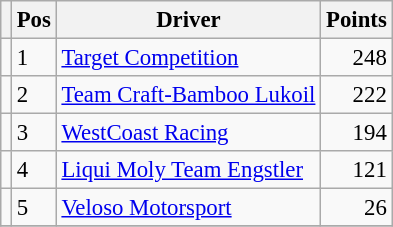<table class="wikitable" style="font-size: 95%;">
<tr>
<th></th>
<th>Pos</th>
<th>Driver</th>
<th>Points</th>
</tr>
<tr>
<td align="left"></td>
<td>1</td>
<td> <a href='#'>Target Competition</a></td>
<td align="right">248</td>
</tr>
<tr>
<td align="left"></td>
<td>2</td>
<td> <a href='#'>Team Craft-Bamboo Lukoil</a></td>
<td align="right">222</td>
</tr>
<tr>
<td align="left"></td>
<td>3</td>
<td> <a href='#'>WestCoast Racing</a></td>
<td align="right">194</td>
</tr>
<tr>
<td align="left"></td>
<td>4</td>
<td> <a href='#'>Liqui Moly Team Engstler</a></td>
<td align="right">121</td>
</tr>
<tr>
<td align="left"></td>
<td>5</td>
<td> <a href='#'>Veloso Motorsport</a></td>
<td align="right">26</td>
</tr>
<tr>
</tr>
</table>
